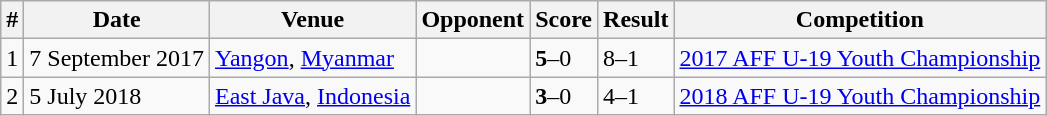<table class="wikitable">
<tr>
<th>#</th>
<th>Date</th>
<th>Venue</th>
<th>Opponent</th>
<th>Score</th>
<th>Result</th>
<th>Competition</th>
</tr>
<tr>
<td>1</td>
<td>7 September 2017</td>
<td><a href='#'>Yangon</a>, <a href='#'>Myanmar</a></td>
<td></td>
<td><strong>5</strong>–0</td>
<td>8–1</td>
<td><a href='#'>2017 AFF U-19 Youth Championship</a></td>
</tr>
<tr>
<td>2</td>
<td>5 July 2018</td>
<td><a href='#'>East Java</a>, <a href='#'>Indonesia</a></td>
<td></td>
<td><strong>3</strong>–0</td>
<td>4–1</td>
<td><a href='#'>2018 AFF U-19 Youth Championship</a></td>
</tr>
</table>
